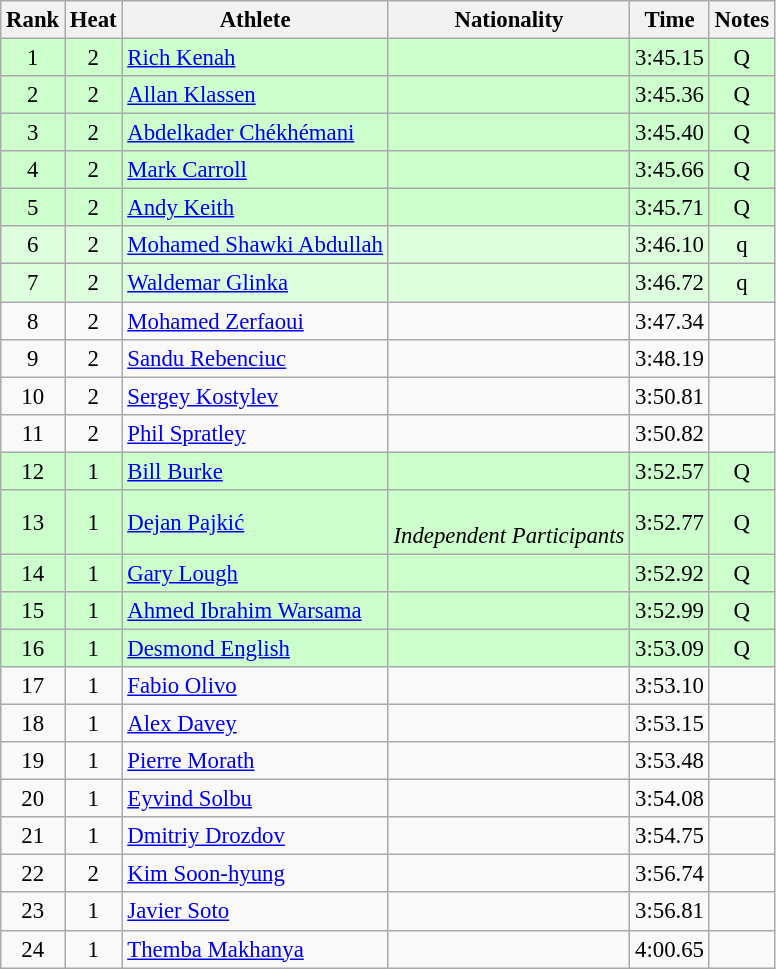<table class="wikitable sortable" style="text-align:center;font-size:95%">
<tr>
<th>Rank</th>
<th>Heat</th>
<th>Athlete</th>
<th>Nationality</th>
<th>Time</th>
<th>Notes</th>
</tr>
<tr bgcolor=ccffcc>
<td>1</td>
<td>2</td>
<td align=left><a href='#'>Rich Kenah</a></td>
<td align=left></td>
<td>3:45.15</td>
<td>Q</td>
</tr>
<tr bgcolor=ccffcc>
<td>2</td>
<td>2</td>
<td align=left><a href='#'>Allan Klassen</a></td>
<td align=left></td>
<td>3:45.36</td>
<td>Q</td>
</tr>
<tr bgcolor=ccffcc>
<td>3</td>
<td>2</td>
<td align=left><a href='#'>Abdelkader Chékhémani</a></td>
<td align=left></td>
<td>3:45.40</td>
<td>Q</td>
</tr>
<tr bgcolor=ccffcc>
<td>4</td>
<td>2</td>
<td align=left><a href='#'>Mark Carroll</a></td>
<td align=left></td>
<td>3:45.66</td>
<td>Q</td>
</tr>
<tr bgcolor=ccffcc>
<td>5</td>
<td>2</td>
<td align=left><a href='#'>Andy Keith</a></td>
<td align=left></td>
<td>3:45.71</td>
<td>Q</td>
</tr>
<tr bgcolor=ddffdd>
<td>6</td>
<td>2</td>
<td align=left><a href='#'>Mohamed Shawki Abdullah</a></td>
<td align=left></td>
<td>3:46.10</td>
<td>q</td>
</tr>
<tr bgcolor=ddffdd>
<td>7</td>
<td>2</td>
<td align=left><a href='#'>Waldemar Glinka</a></td>
<td align=left></td>
<td>3:46.72</td>
<td>q</td>
</tr>
<tr>
<td>8</td>
<td>2</td>
<td align=left><a href='#'>Mohamed Zerfaoui</a></td>
<td align=left></td>
<td>3:47.34</td>
<td></td>
</tr>
<tr>
<td>9</td>
<td>2</td>
<td align=left><a href='#'>Sandu Rebenciuc</a></td>
<td align=left></td>
<td>3:48.19</td>
<td></td>
</tr>
<tr>
<td>10</td>
<td>2</td>
<td align=left><a href='#'>Sergey Kostylev</a></td>
<td align=left></td>
<td>3:50.81</td>
<td></td>
</tr>
<tr>
<td>11</td>
<td>2</td>
<td align=left><a href='#'>Phil Spratley</a></td>
<td align=left></td>
<td>3:50.82</td>
<td></td>
</tr>
<tr bgcolor=ccffcc>
<td>12</td>
<td>1</td>
<td align="left"><a href='#'>Bill Burke</a></td>
<td align=left></td>
<td>3:52.57</td>
<td>Q</td>
</tr>
<tr bgcolor=ccffcc>
<td>13</td>
<td>1</td>
<td align="left"><a href='#'>Dejan Pajkić</a></td>
<td align=left><br><em> Independent Participants</em></td>
<td>3:52.77</td>
<td>Q</td>
</tr>
<tr bgcolor=ccffcc>
<td>14</td>
<td>1</td>
<td align="left"><a href='#'>Gary Lough</a></td>
<td align=left></td>
<td>3:52.92</td>
<td>Q</td>
</tr>
<tr bgcolor=ccffcc>
<td>15</td>
<td>1</td>
<td align="left"><a href='#'>Ahmed Ibrahim Warsama</a></td>
<td align=left></td>
<td>3:52.99</td>
<td>Q</td>
</tr>
<tr bgcolor=ccffcc>
<td>16</td>
<td>1</td>
<td align="left"><a href='#'>Desmond English</a></td>
<td align=left></td>
<td>3:53.09</td>
<td>Q</td>
</tr>
<tr>
<td>17</td>
<td>1</td>
<td align="left"><a href='#'>Fabio Olivo</a></td>
<td align=left></td>
<td>3:53.10</td>
<td></td>
</tr>
<tr>
<td>18</td>
<td>1</td>
<td align="left"><a href='#'>Alex Davey</a></td>
<td align=left></td>
<td>3:53.15</td>
<td></td>
</tr>
<tr>
<td>19</td>
<td>1</td>
<td align=left><a href='#'>Pierre Morath</a></td>
<td align=left></td>
<td>3:53.48</td>
<td></td>
</tr>
<tr>
<td>20</td>
<td>1</td>
<td align=left><a href='#'>Eyvind Solbu</a></td>
<td align=left></td>
<td>3:54.08</td>
<td></td>
</tr>
<tr>
<td>21</td>
<td>1</td>
<td align=left><a href='#'>Dmitriy Drozdov</a></td>
<td align=left></td>
<td>3:54.75</td>
<td></td>
</tr>
<tr>
<td>22</td>
<td>2</td>
<td align=left><a href='#'>Kim Soon-hyung</a></td>
<td align=left></td>
<td>3:56.74</td>
<td></td>
</tr>
<tr>
<td>23</td>
<td>1</td>
<td align=left><a href='#'>Javier Soto</a></td>
<td align=left></td>
<td>3:56.81</td>
<td></td>
</tr>
<tr>
<td>24</td>
<td>1</td>
<td align=left><a href='#'>Themba Makhanya</a></td>
<td align=left></td>
<td>4:00.65</td>
<td></td>
</tr>
</table>
